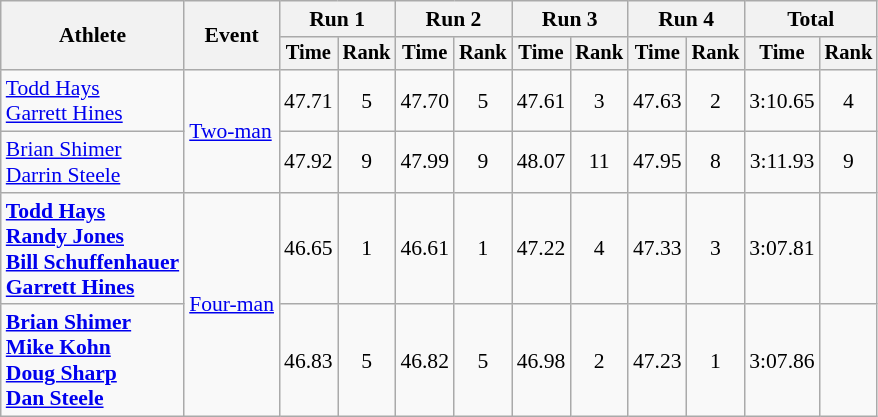<table class=wikitable style=font-size:90%;text-align:center>
<tr>
<th rowspan=2>Athlete</th>
<th rowspan=2>Event</th>
<th colspan=2>Run 1</th>
<th colspan=2>Run 2</th>
<th colspan=2>Run 3</th>
<th colspan=2>Run 4</th>
<th colspan=2>Total</th>
</tr>
<tr style=font-size:95%>
<th>Time</th>
<th>Rank</th>
<th>Time</th>
<th>Rank</th>
<th>Time</th>
<th>Rank</th>
<th>Time</th>
<th>Rank</th>
<th>Time</th>
<th>Rank</th>
</tr>
<tr>
<td align=left><a href='#'>Todd Hays</a><br><a href='#'>Garrett Hines</a></td>
<td align=left rowspan=2><a href='#'>Two-man</a></td>
<td>47.71</td>
<td>5</td>
<td>47.70</td>
<td>5</td>
<td>47.61</td>
<td>3</td>
<td>47.63</td>
<td>2</td>
<td>3:10.65</td>
<td>4</td>
</tr>
<tr>
<td align=left><a href='#'>Brian Shimer</a><br><a href='#'>Darrin Steele</a></td>
<td>47.92</td>
<td>9</td>
<td>47.99</td>
<td>9</td>
<td>48.07</td>
<td>11</td>
<td>47.95</td>
<td>8</td>
<td>3:11.93</td>
<td>9</td>
</tr>
<tr>
<td align=left><strong><a href='#'>Todd Hays</a><br><a href='#'>Randy Jones</a><br><a href='#'>Bill Schuffenhauer</a><br><a href='#'>Garrett Hines</a></strong></td>
<td align=left rowspan=2><a href='#'>Four-man</a></td>
<td>46.65</td>
<td>1</td>
<td>46.61</td>
<td>1</td>
<td>47.22</td>
<td>4</td>
<td>47.33</td>
<td>3</td>
<td>3:07.81</td>
<td></td>
</tr>
<tr>
<td align=left><strong><a href='#'>Brian Shimer</a><br><a href='#'>Mike Kohn</a><br><a href='#'>Doug Sharp</a><br><a href='#'>Dan Steele</a></strong></td>
<td>46.83</td>
<td>5</td>
<td>46.82</td>
<td>5</td>
<td>46.98</td>
<td>2</td>
<td>47.23</td>
<td>1</td>
<td>3:07.86</td>
<td></td>
</tr>
</table>
